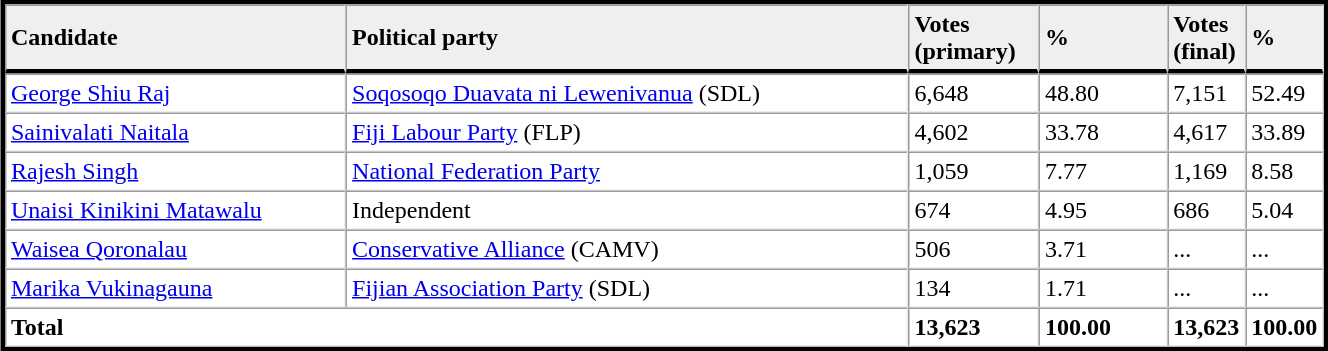<table table width="70%" border="1" align="center" cellpadding=3 cellspacing=0 style="margin:5px; border:3px solid;">
<tr>
<td td width="27%" style="border-bottom:3px solid; background:#efefef;"><strong>Candidate</strong></td>
<td td width="45%" style="border-bottom:3px solid; background:#efefef;"><strong>Political party</strong></td>
<td td width="10%" style="border-bottom:3px solid; background:#efefef;"><strong>Votes<br>(primary)</strong></td>
<td td width="10%" style="border-bottom:3px solid; background:#efefef;"><strong>%</strong></td>
<td td width="4%" style="border-bottom:3px solid; background:#efefef;"><strong>Votes<br>(final)</strong></td>
<td td width="4%" style="border-bottom:3px solid; background:#efefef;"><strong>%</strong></td>
</tr>
<tr>
<td><a href='#'>George Shiu Raj</a></td>
<td><a href='#'>Soqosoqo Duavata ni Lewenivanua</a> (SDL)</td>
<td>6,648</td>
<td>48.80</td>
<td>7,151</td>
<td>52.49</td>
</tr>
<tr>
<td><a href='#'>Sainivalati Naitala</a></td>
<td><a href='#'>Fiji Labour Party</a> (FLP)</td>
<td>4,602</td>
<td>33.78</td>
<td>4,617</td>
<td>33.89</td>
</tr>
<tr>
<td><a href='#'>Rajesh Singh</a></td>
<td><a href='#'>National Federation Party</a></td>
<td>1,059</td>
<td>7.77</td>
<td>1,169</td>
<td>8.58</td>
</tr>
<tr>
<td><a href='#'>Unaisi Kinikini Matawalu</a></td>
<td>Independent</td>
<td>674</td>
<td>4.95</td>
<td>686</td>
<td>5.04</td>
</tr>
<tr>
<td><a href='#'>Waisea Qoronalau</a></td>
<td><a href='#'>Conservative Alliance</a> (CAMV)</td>
<td>506</td>
<td>3.71</td>
<td>...</td>
<td>...</td>
</tr>
<tr>
<td><a href='#'>Marika Vukinagauna</a></td>
<td><a href='#'>Fijian Association Party</a> (SDL)</td>
<td>134</td>
<td>1.71</td>
<td>...</td>
<td>...</td>
</tr>
<tr>
<td colspan=2><strong>Total</strong></td>
<td><strong>13,623</strong></td>
<td><strong>100.00</strong></td>
<td><strong>13,623</strong></td>
<td><strong>100.00</strong></td>
</tr>
<tr>
</tr>
</table>
